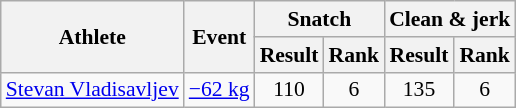<table class="wikitable" style="font-size:90%">
<tr>
<th rowspan="2">Athlete</th>
<th rowspan="2">Event</th>
<th colspan="2">Snatch</th>
<th colspan="2">Clean & jerk</th>
</tr>
<tr>
<th>Result</th>
<th>Rank</th>
<th>Result</th>
<th>Rank</th>
</tr>
<tr align=center>
<td align=left><a href='#'>Stevan Vladisavljev</a></td>
<td align=left><a href='#'>−62 kg</a></td>
<td>110</td>
<td>6</td>
<td>135</td>
<td>6</td>
</tr>
</table>
